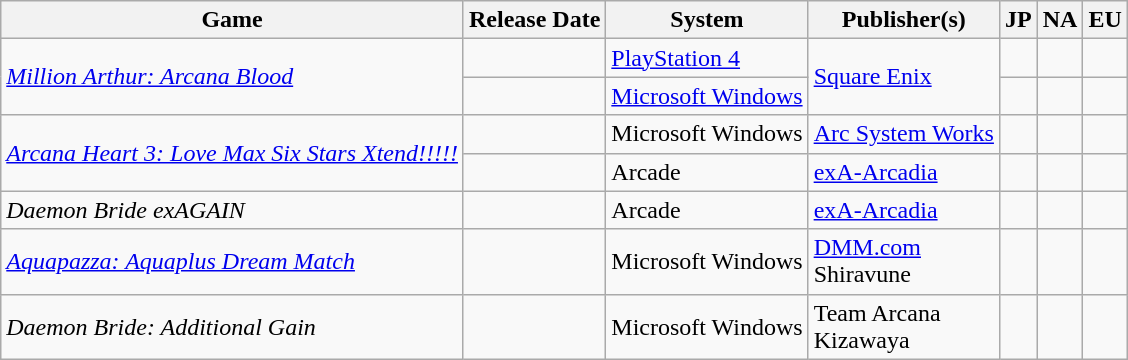<table class="wikitable sortable">
<tr>
<th>Game</th>
<th>Release Date</th>
<th>System</th>
<th>Publisher(s)</th>
<th>JP</th>
<th>NA</th>
<th>EU</th>
</tr>
<tr>
<td rowspan="2"><em><a href='#'>Million Arthur: Arcana Blood</a></em></td>
<td></td>
<td><a href='#'>PlayStation 4</a></td>
<td rowspan="2"><a href='#'>Square Enix</a></td>
<td></td>
<td></td>
<td></td>
</tr>
<tr>
<td></td>
<td><a href='#'>Microsoft Windows</a></td>
<td></td>
<td></td>
<td></td>
</tr>
<tr>
<td rowspan="2"><em><a href='#'>Arcana Heart 3: Love Max Six Stars Xtend!!!!!</a></em></td>
<td></td>
<td>Microsoft Windows</td>
<td><a href='#'>Arc System Works</a></td>
<td></td>
<td></td>
<td></td>
</tr>
<tr>
<td></td>
<td>Arcade</td>
<td><a href='#'>exA-Arcadia</a></td>
<td></td>
<td></td>
<td></td>
</tr>
<tr>
<td><em>Daemon Bride exAGAIN</em></td>
<td></td>
<td>Arcade</td>
<td><a href='#'>exA-Arcadia</a></td>
<td></td>
<td></td>
<td></td>
</tr>
<tr>
<td><em><a href='#'>Aquapazza: Aquaplus Dream Match</a></em></td>
<td></td>
<td>Microsoft Windows</td>
<td><a href='#'>DMM.com</a><br>Shiravune</td>
<td></td>
<td></td>
<td></td>
</tr>
<tr>
<td><em>Daemon Bride: Additional Gain</em></td>
<td></td>
<td>Microsoft Windows</td>
<td>Team Arcana<br>Kizawaya</td>
<td></td>
<td></td>
<td></td>
</tr>
</table>
